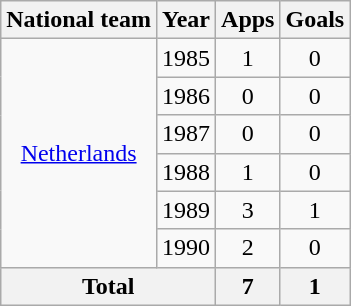<table class="wikitable" style="text-align:center">
<tr>
<th>National team</th>
<th>Year</th>
<th>Apps</th>
<th>Goals</th>
</tr>
<tr>
<td rowspan="6"><a href='#'>Netherlands</a></td>
<td>1985</td>
<td>1</td>
<td>0</td>
</tr>
<tr>
<td>1986</td>
<td>0</td>
<td>0</td>
</tr>
<tr>
<td>1987</td>
<td>0</td>
<td>0</td>
</tr>
<tr>
<td>1988</td>
<td>1</td>
<td>0</td>
</tr>
<tr>
<td>1989</td>
<td>3</td>
<td>1</td>
</tr>
<tr>
<td>1990</td>
<td>2</td>
<td>0</td>
</tr>
<tr>
<th colspan="2">Total</th>
<th>7</th>
<th>1</th>
</tr>
</table>
